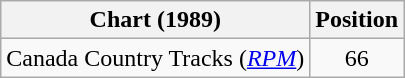<table class="wikitable sortable">
<tr>
<th scope="col">Chart (1989)</th>
<th scope="col">Position</th>
</tr>
<tr>
<td>Canada Country Tracks (<em><a href='#'>RPM</a></em>)</td>
<td align="center">66</td>
</tr>
</table>
